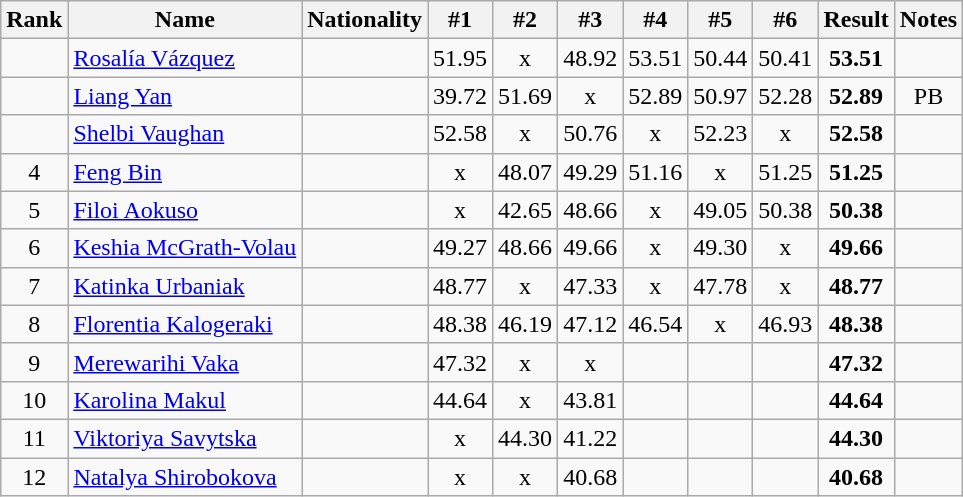<table class="wikitable sortable" style="text-align:center">
<tr>
<th>Rank</th>
<th>Name</th>
<th>Nationality</th>
<th>#1</th>
<th>#2</th>
<th>#3</th>
<th>#4</th>
<th>#5</th>
<th>#6</th>
<th>Result</th>
<th>Notes</th>
</tr>
<tr>
<td></td>
<td align=left><a href='#'>Rosalía Vázquez</a></td>
<td align=left></td>
<td>51.95</td>
<td>x</td>
<td>48.92</td>
<td>53.51</td>
<td>50.44</td>
<td>50.41</td>
<td><strong>53.51</strong></td>
<td></td>
</tr>
<tr>
<td></td>
<td align=left><a href='#'>Liang Yan</a></td>
<td align=left></td>
<td>39.72</td>
<td>51.69</td>
<td>x</td>
<td>52.89</td>
<td>50.97</td>
<td>52.28</td>
<td><strong>52.89</strong></td>
<td>PB</td>
</tr>
<tr>
<td></td>
<td align=left><a href='#'>Shelbi Vaughan</a></td>
<td align=left></td>
<td>52.58</td>
<td>x</td>
<td>50.76</td>
<td>x</td>
<td>52.23</td>
<td>x</td>
<td><strong>52.58</strong></td>
<td></td>
</tr>
<tr>
<td>4</td>
<td align=left><a href='#'>Feng Bin</a></td>
<td align=left></td>
<td>x</td>
<td>48.07</td>
<td>49.29</td>
<td>51.16</td>
<td>x</td>
<td>51.25</td>
<td><strong>51.25</strong></td>
<td></td>
</tr>
<tr>
<td>5</td>
<td align=left><a href='#'>Filoi Aokuso</a></td>
<td align=left></td>
<td>x</td>
<td>42.65</td>
<td>48.66</td>
<td>x</td>
<td>49.05</td>
<td>50.38</td>
<td><strong>50.38</strong></td>
<td></td>
</tr>
<tr>
<td>6</td>
<td align=left><a href='#'>Keshia McGrath-Volau</a></td>
<td align=left></td>
<td>49.27</td>
<td>48.66</td>
<td>49.66</td>
<td>x</td>
<td>49.30</td>
<td>x</td>
<td><strong>49.66</strong></td>
<td></td>
</tr>
<tr>
<td>7</td>
<td align=left><a href='#'>Katinka Urbaniak</a></td>
<td align=left></td>
<td>48.77</td>
<td>x</td>
<td>47.33</td>
<td>x</td>
<td>47.78</td>
<td>x</td>
<td><strong>48.77</strong></td>
<td></td>
</tr>
<tr>
<td>8</td>
<td align=left><a href='#'>Florentia Kalogeraki</a></td>
<td align=left></td>
<td>48.38</td>
<td>46.19</td>
<td>47.12</td>
<td>46.54</td>
<td>x</td>
<td>46.93</td>
<td><strong>48.38</strong></td>
<td></td>
</tr>
<tr>
<td>9</td>
<td align=left><a href='#'>Merewarihi Vaka</a></td>
<td align=left></td>
<td>47.32</td>
<td>x</td>
<td>x</td>
<td></td>
<td></td>
<td></td>
<td><strong>47.32</strong></td>
<td></td>
</tr>
<tr>
<td>10</td>
<td align=left><a href='#'>Karolina Makul</a></td>
<td align=left></td>
<td>44.64</td>
<td>x</td>
<td>43.81</td>
<td></td>
<td></td>
<td></td>
<td><strong>44.64</strong></td>
<td></td>
</tr>
<tr>
<td>11</td>
<td align=left><a href='#'>Viktoriya Savytska</a></td>
<td align=left></td>
<td>x</td>
<td>44.30</td>
<td>41.22</td>
<td></td>
<td></td>
<td></td>
<td><strong>44.30</strong></td>
<td></td>
</tr>
<tr>
<td>12</td>
<td align=left><a href='#'>Natalya Shirobokova</a></td>
<td align=left></td>
<td>x</td>
<td>x</td>
<td>40.68</td>
<td></td>
<td></td>
<td></td>
<td><strong>40.68</strong></td>
<td></td>
</tr>
</table>
